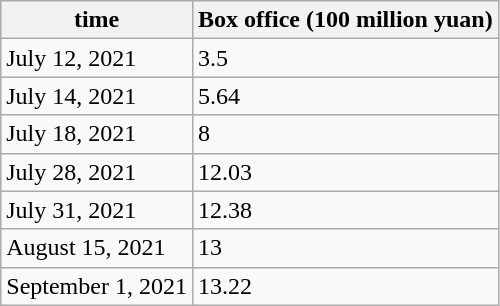<table class="wikitable">
<tr>
<th>time</th>
<th>Box office (100 million yuan)</th>
</tr>
<tr>
<td>July 12, 2021</td>
<td>3.5</td>
</tr>
<tr>
<td>July 14, 2021</td>
<td>5.64</td>
</tr>
<tr>
<td>July 18, 2021</td>
<td>8</td>
</tr>
<tr>
<td>July 28, 2021</td>
<td>12.03</td>
</tr>
<tr>
<td>July 31, 2021</td>
<td>12.38</td>
</tr>
<tr>
<td>August 15, 2021</td>
<td>13</td>
</tr>
<tr>
<td>September 1, 2021</td>
<td>13.22</td>
</tr>
</table>
